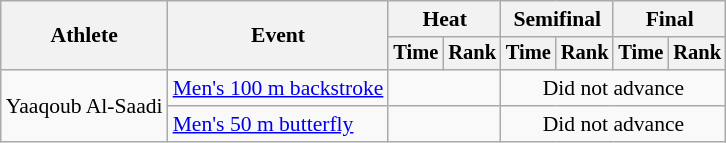<table class=wikitable style="font-size:90%">
<tr>
<th rowspan="2">Athlete</th>
<th rowspan="2">Event</th>
<th colspan="2">Heat</th>
<th colspan="2">Semifinal</th>
<th colspan="2">Final</th>
</tr>
<tr style="font-size:95%">
<th>Time</th>
<th>Rank</th>
<th>Time</th>
<th>Rank</th>
<th>Time</th>
<th>Rank</th>
</tr>
<tr align=center>
<td align=left rowspan=2>Yaaqoub Al-Saadi</td>
<td align=left><a href='#'>Men's 100 m backstroke</a></td>
<td colspan=2></td>
<td colspan=4>Did not advance</td>
</tr>
<tr align=center>
<td align=left><a href='#'>Men's 50 m butterfly</a></td>
<td colspan=2></td>
<td colspan=4>Did not advance</td>
</tr>
</table>
